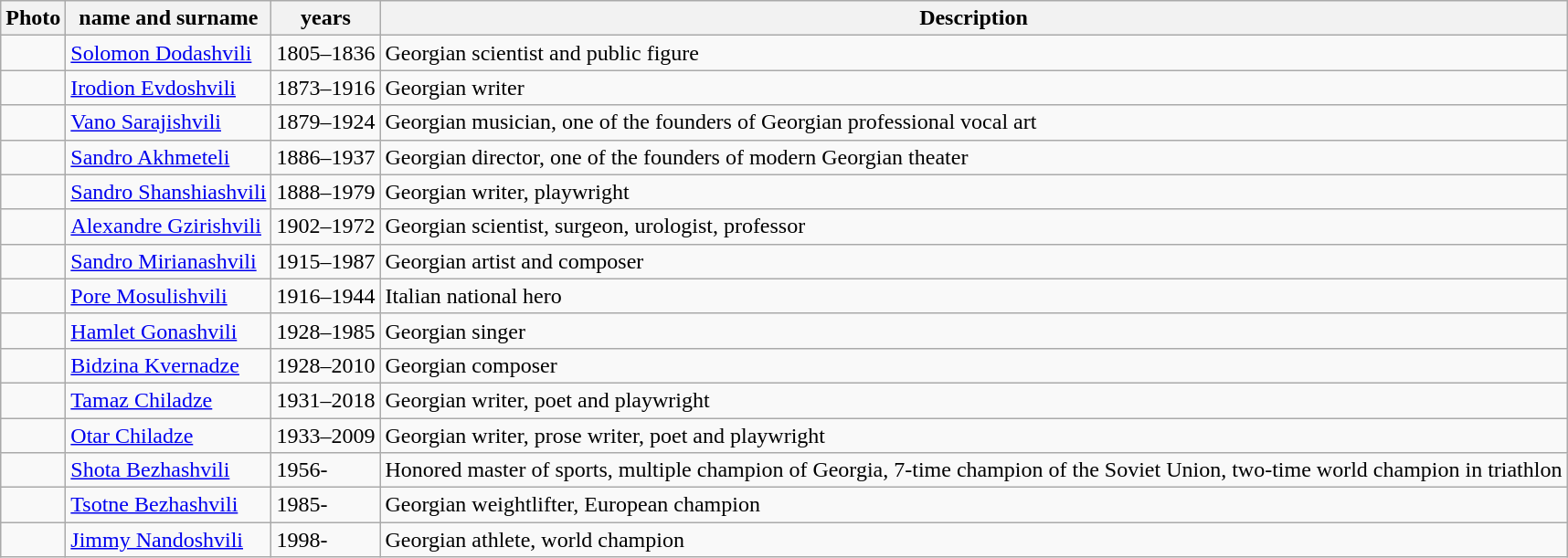<table class="wikitable">
<tr>
<th>Photo</th>
<th>name and surname</th>
<th>years</th>
<th>Description</th>
</tr>
<tr>
<td></td>
<td><a href='#'>Solomon Dodashvili</a></td>
<td>1805–1836</td>
<td>Georgian scientist and public figure</td>
</tr>
<tr>
<td></td>
<td><a href='#'>Irodion Evdoshvili</a></td>
<td>1873–1916</td>
<td>Georgian writer</td>
</tr>
<tr>
<td></td>
<td><a href='#'>Vano Sarajishvili</a></td>
<td>1879–1924</td>
<td>Georgian musician, one of the founders of Georgian professional vocal art</td>
</tr>
<tr>
<td></td>
<td><a href='#'>Sandro Akhmeteli</a></td>
<td>1886–1937</td>
<td>Georgian director, one of the founders of modern Georgian theater</td>
</tr>
<tr>
<td></td>
<td><a href='#'>Sandro Shanshiashvili</a></td>
<td>1888–1979</td>
<td>Georgian writer, playwright</td>
</tr>
<tr>
<td></td>
<td><a href='#'>Alexandre Gzirishvili</a></td>
<td>1902–1972</td>
<td>Georgian scientist, surgeon, urologist, professor</td>
</tr>
<tr>
<td></td>
<td><a href='#'>Sandro Mirianashvili</a></td>
<td>1915–1987</td>
<td>Georgian artist and composer</td>
</tr>
<tr>
<td></td>
<td><a href='#'>Pore Mosulishvili</a></td>
<td>1916–1944</td>
<td>Italian national hero</td>
</tr>
<tr>
<td></td>
<td><a href='#'>Hamlet Gonashvili</a></td>
<td>1928–1985</td>
<td>Georgian singer</td>
</tr>
<tr>
<td></td>
<td><a href='#'>Bidzina Kvernadze</a></td>
<td>1928–2010</td>
<td>Georgian composer</td>
</tr>
<tr>
<td></td>
<td><a href='#'>Tamaz Chiladze</a></td>
<td>1931–2018</td>
<td>Georgian writer, poet and playwright</td>
</tr>
<tr>
<td></td>
<td><a href='#'>Otar Chiladze</a></td>
<td>1933–2009</td>
<td>Georgian writer, prose writer, poet and playwright</td>
</tr>
<tr>
<td></td>
<td><a href='#'>Shota Bezhashvili</a></td>
<td>1956-</td>
<td>Honored master of sports, multiple champion of Georgia, 7-time champion of the Soviet Union, two-time world champion in triathlon</td>
</tr>
<tr>
<td></td>
<td><a href='#'>Tsotne Bezhashvili</a></td>
<td>1985-</td>
<td>Georgian weightlifter, European champion</td>
</tr>
<tr>
<td></td>
<td><a href='#'>Jimmy Nandoshvili</a></td>
<td>1998-</td>
<td>Georgian athlete, world champion</td>
</tr>
</table>
